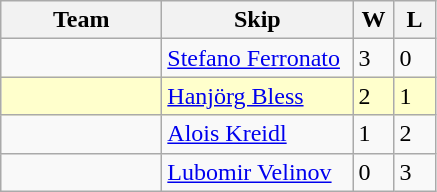<table class="wikitable">
<tr>
<th width="100">Team</th>
<th width="120">Skip</th>
<th width="20">W</th>
<th width="20">L</th>
</tr>
<tr>
<td></td>
<td><a href='#'>Stefano Ferronato</a></td>
<td>3</td>
<td>0</td>
</tr>
<tr bgcolor="#ffffcc">
<td></td>
<td><a href='#'>Hanjörg Bless</a></td>
<td>2</td>
<td>1</td>
</tr>
<tr>
<td></td>
<td><a href='#'>Alois Kreidl</a></td>
<td>1</td>
<td>2</td>
</tr>
<tr>
<td></td>
<td><a href='#'>Lubomir Velinov</a></td>
<td>0</td>
<td>3</td>
</tr>
</table>
